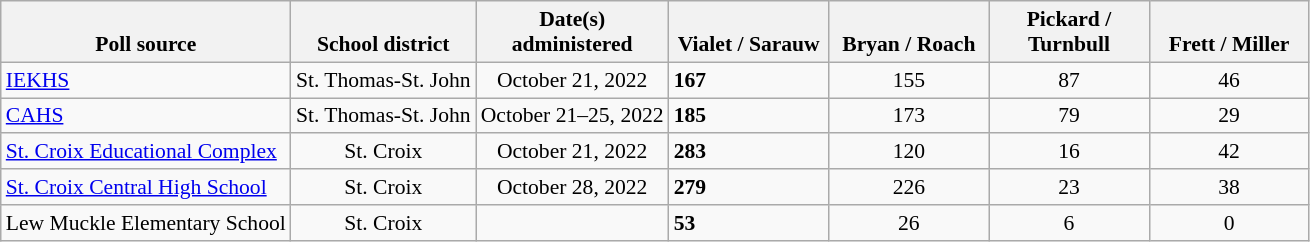<table class="wikitable" style="font-size:90%">
<tr valign=bottom>
<th>Poll source</th>
<th>School district</th>
<th>Date(s)<br>administered</th>
<th style="width:100px;">Vialet / Sarauw</th>
<th style="width:100px;">Bryan / Roach</th>
<th style="width:100px;">Pickard / Turnbull</th>
<th style="width:100px;">Frett / Miller</th>
</tr>
<tr>
<td><a href='#'>IEKHS</a></td>
<td align=center>St. Thomas-St. John</td>
<td align=center>October 21, 2022</td>
<td><strong>167</strong></td>
<td align=center>155</td>
<td align=center>87</td>
<td align=center>46</td>
</tr>
<tr>
<td><a href='#'>CAHS</a></td>
<td align=center>St. Thomas-St. John</td>
<td align=center>October 21–25, 2022</td>
<td><strong>185</strong></td>
<td align=center>173</td>
<td align=center>79</td>
<td align=center>29</td>
</tr>
<tr>
<td><a href='#'>St. Croix Educational Complex</a></td>
<td align=center>St. Croix</td>
<td align=center>October 21, 2022</td>
<td><strong>283</strong></td>
<td align=center>120</td>
<td align=center>16</td>
<td align=center>42</td>
</tr>
<tr>
<td><a href='#'>St. Croix Central High School</a></td>
<td align=center>St. Croix</td>
<td align=center>October 28, 2022</td>
<td><strong>279</strong></td>
<td align=center>226</td>
<td align=center>23</td>
<td align=center>38</td>
</tr>
<tr>
<td>Lew Muckle Elementary School</td>
<td align=center>St. Croix</td>
<td></td>
<td><strong>53</strong></td>
<td align=center>26</td>
<td align=center>6</td>
<td align=center>0</td>
</tr>
</table>
